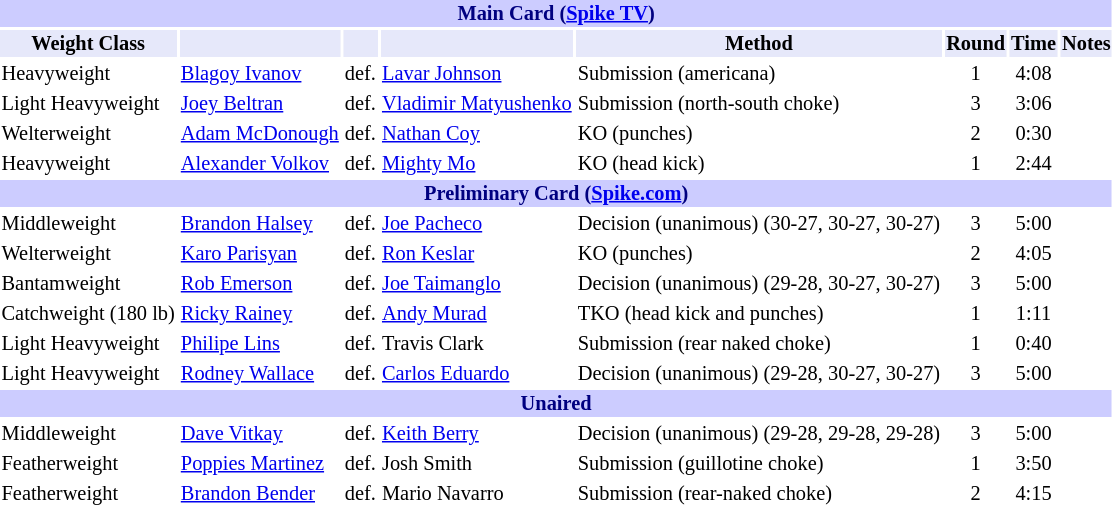<table class="toccolours" style="font-size: 85%;">
<tr>
<th colspan="8" style="background:#ccf; color:navy; text-align:center;"><strong>Main Card (<a href='#'>Spike TV</a>)</strong></th>
</tr>
<tr>
<th style="background:#e6e8fa; color:#000; text-align:center;">Weight Class</th>
<th style="background:#e6e8fa; color:#000; text-align:center;"></th>
<th style="background:#e6e8fa; color:#000; text-align:center;"></th>
<th style="background:#e6e8fa; color:#000; text-align:center;"></th>
<th style="background:#e6e8fa; color:#000; text-align:center;">Method</th>
<th style="background:#e6e8fa; color:#000; text-align:center;">Round</th>
<th style="background:#e6e8fa; color:#000; text-align:center;">Time</th>
<th style="background:#e6e8fa; color:#000; text-align:center;">Notes</th>
</tr>
<tr>
<td>Heavyweight</td>
<td><a href='#'>Blagoy Ivanov</a></td>
<td align=center>def.</td>
<td><a href='#'>Lavar Johnson</a></td>
<td>Submission (americana)</td>
<td align=center>1</td>
<td align=center>4:08</td>
<td></td>
</tr>
<tr>
<td>Light Heavyweight</td>
<td><a href='#'>Joey Beltran</a></td>
<td align=center>def.</td>
<td><a href='#'>Vladimir Matyushenko</a></td>
<td>Submission (north-south choke)</td>
<td align=center>3</td>
<td align=center>3:06</td>
<td></td>
</tr>
<tr>
<td>Welterweight</td>
<td><a href='#'>Adam McDonough</a></td>
<td align=center>def.</td>
<td><a href='#'>Nathan Coy</a></td>
<td>KO (punches)</td>
<td align=center>2</td>
<td align=center>0:30</td>
<td></td>
</tr>
<tr>
<td>Heavyweight</td>
<td><a href='#'>Alexander Volkov</a></td>
<td align=center>def.</td>
<td><a href='#'>Mighty Mo</a></td>
<td>KO (head kick)</td>
<td align=center>1</td>
<td align=center>2:44</td>
<td></td>
</tr>
<tr>
<th colspan="8" style="background:#ccf; color:navy; text-align:center;"><strong>Preliminary Card (<a href='#'>Spike.com</a>)</strong></th>
</tr>
<tr>
<td>Middleweight</td>
<td><a href='#'>Brandon Halsey</a></td>
<td align=center>def.</td>
<td><a href='#'>Joe Pacheco</a></td>
<td>Decision (unanimous) (30-27, 30-27, 30-27)</td>
<td align=center>3</td>
<td align=center>5:00</td>
<td></td>
</tr>
<tr>
<td>Welterweight</td>
<td><a href='#'>Karo Parisyan</a></td>
<td align=center>def.</td>
<td><a href='#'>Ron Keslar</a></td>
<td>KO (punches)</td>
<td align=center>2</td>
<td align=center>4:05</td>
<td></td>
</tr>
<tr>
<td>Bantamweight</td>
<td><a href='#'>Rob Emerson</a></td>
<td align=center>def.</td>
<td><a href='#'>Joe Taimanglo</a></td>
<td>Decision (unanimous) (29-28, 30-27, 30-27)</td>
<td align=center>3</td>
<td align=center>5:00</td>
<td></td>
</tr>
<tr>
<td>Catchweight (180 lb)</td>
<td><a href='#'>Ricky Rainey</a></td>
<td align=center>def.</td>
<td><a href='#'>Andy Murad</a></td>
<td>TKO (head kick and punches)</td>
<td align=center>1</td>
<td align=center>1:11</td>
<td></td>
</tr>
<tr>
<td>Light Heavyweight</td>
<td><a href='#'>Philipe Lins</a></td>
<td align=center>def.</td>
<td>Travis Clark</td>
<td>Submission (rear naked choke)</td>
<td align=center>1</td>
<td align=center>0:40</td>
<td></td>
</tr>
<tr>
<td>Light Heavyweight</td>
<td><a href='#'>Rodney Wallace</a></td>
<td align=center>def.</td>
<td><a href='#'>Carlos Eduardo</a></td>
<td>Decision (unanimous) (29-28, 30-27, 30-27)</td>
<td align=center>3</td>
<td align=center>5:00</td>
<td></td>
</tr>
<tr>
<th colspan="8" style="background:#ccf; color:navy; text-align:center;"><strong>Unaired</strong></th>
</tr>
<tr>
<td>Middleweight</td>
<td><a href='#'>Dave Vitkay</a></td>
<td align=center>def.</td>
<td><a href='#'>Keith Berry</a></td>
<td>Decision (unanimous) (29-28, 29-28, 29-28)</td>
<td align=center>3</td>
<td align=center>5:00</td>
<td></td>
</tr>
<tr>
<td>Featherweight</td>
<td><a href='#'>Poppies Martinez</a></td>
<td align=center>def.</td>
<td>Josh Smith</td>
<td>Submission (guillotine choke)</td>
<td align=center>1</td>
<td align=center>3:50</td>
<td></td>
</tr>
<tr>
<td>Featherweight</td>
<td><a href='#'>Brandon Bender</a></td>
<td align=center>def.</td>
<td>Mario Navarro</td>
<td>Submission (rear-naked choke)</td>
<td align=center>2</td>
<td align=center>4:15</td>
<td></td>
</tr>
</table>
